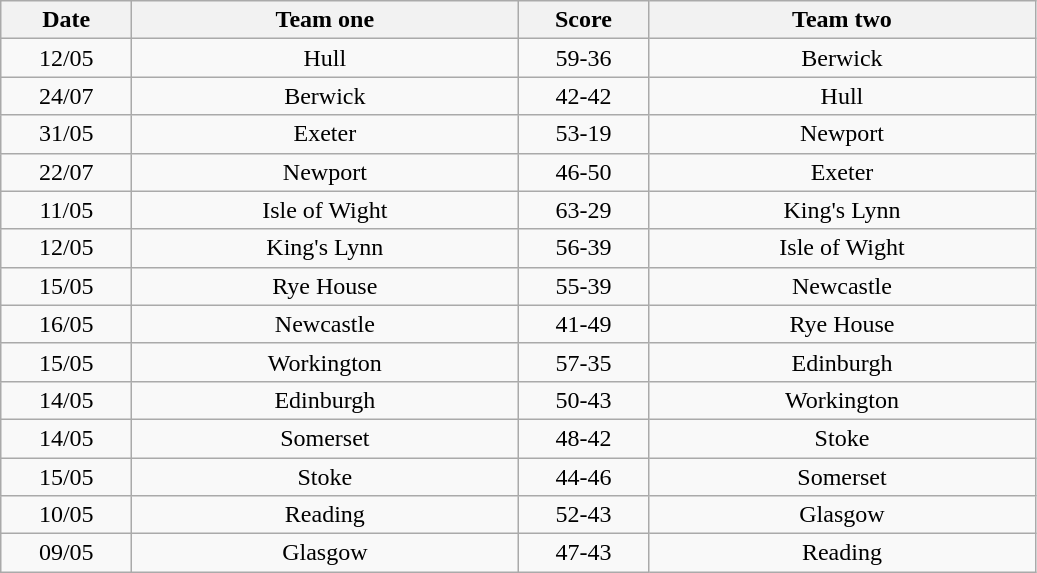<table class="wikitable" style="text-align: center">
<tr>
<th width=80>Date</th>
<th width=250>Team one</th>
<th width=80>Score</th>
<th width=250>Team two</th>
</tr>
<tr>
<td>12/05</td>
<td>Hull</td>
<td>59-36</td>
<td>Berwick</td>
</tr>
<tr>
<td>24/07</td>
<td>Berwick</td>
<td>42-42</td>
<td>Hull</td>
</tr>
<tr>
<td>31/05</td>
<td>Exeter</td>
<td>53-19</td>
<td>Newport</td>
</tr>
<tr>
<td>22/07</td>
<td>Newport</td>
<td>46-50</td>
<td>Exeter</td>
</tr>
<tr>
<td>11/05</td>
<td>Isle of Wight</td>
<td>63-29</td>
<td>King's Lynn</td>
</tr>
<tr>
<td>12/05</td>
<td>King's Lynn</td>
<td>56-39</td>
<td>Isle of Wight</td>
</tr>
<tr>
<td>15/05</td>
<td>Rye House</td>
<td>55-39</td>
<td>Newcastle</td>
</tr>
<tr>
<td>16/05</td>
<td>Newcastle</td>
<td>41-49</td>
<td>Rye House</td>
</tr>
<tr>
<td>15/05</td>
<td>Workington</td>
<td>57-35</td>
<td>Edinburgh</td>
</tr>
<tr>
<td>14/05</td>
<td>Edinburgh</td>
<td>50-43</td>
<td>Workington</td>
</tr>
<tr>
<td>14/05</td>
<td>Somerset</td>
<td>48-42</td>
<td>Stoke</td>
</tr>
<tr>
<td>15/05</td>
<td>Stoke</td>
<td>44-46</td>
<td>Somerset</td>
</tr>
<tr>
<td>10/05</td>
<td>Reading</td>
<td>52-43</td>
<td>Glasgow</td>
</tr>
<tr>
<td>09/05</td>
<td>Glasgow</td>
<td>47-43</td>
<td>Reading</td>
</tr>
</table>
